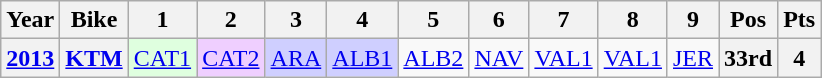<table class="wikitable" style="text-align:center">
<tr>
<th>Year</th>
<th>Bike</th>
<th>1</th>
<th>2</th>
<th>3</th>
<th>4</th>
<th>5</th>
<th>6</th>
<th>7</th>
<th>8</th>
<th>9</th>
<th>Pos</th>
<th>Pts</th>
</tr>
<tr>
<th align="left"><a href='#'>2013</a></th>
<th align="left"><a href='#'>KTM</a></th>
<td style="background:#dfffdf;"><a href='#'>CAT1</a><br></td>
<td style="background:#efcfff;"><a href='#'>CAT2</a><br></td>
<td style="background:#cfcfff;"><a href='#'>ARA</a><br></td>
<td style="background:#cfcfff;"><a href='#'>ALB1</a><br></td>
<td style="background:#;"><a href='#'>ALB2</a><br></td>
<td style="background:#;"><a href='#'>NAV</a><br></td>
<td style="background:#;"><a href='#'>VAL1</a><br></td>
<td style="background:#;"><a href='#'>VAL1</a><br></td>
<td style="background:#;"><a href='#'>JER</a><br></td>
<th style="background:#;">33rd</th>
<th style="background:#;">4</th>
</tr>
</table>
